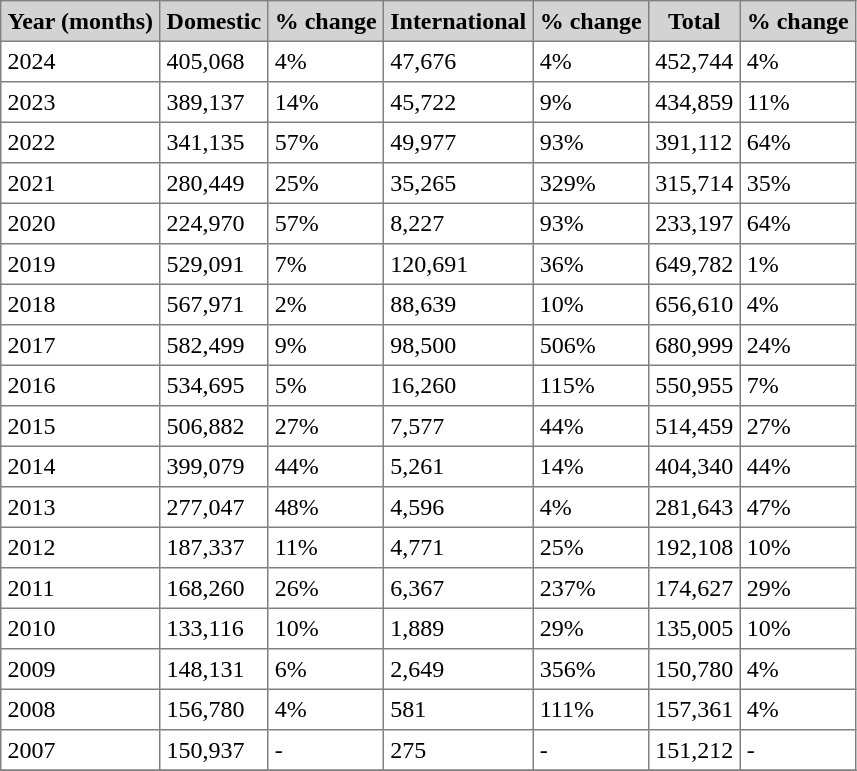<table class="toccolours" border="1" cellpadding="4" style="border-collapse:collapse">
<tr bgcolor=lightgrey>
<th>Year (months)</th>
<th>Domestic</th>
<th>% change</th>
<th>International</th>
<th>% change</th>
<th>Total</th>
<th>% change</th>
</tr>
<tr>
<td>2024</td>
<td>405,068</td>
<td> 4%</td>
<td>47,676</td>
<td> 4%</td>
<td>452,744</td>
<td> 4%</td>
</tr>
<tr>
<td>2023</td>
<td>389,137</td>
<td> 14%</td>
<td>45,722</td>
<td> 9%</td>
<td>434,859</td>
<td> 11%</td>
</tr>
<tr>
<td>2022</td>
<td>341,135</td>
<td> 57%</td>
<td>49,977</td>
<td> 93%</td>
<td>391,112</td>
<td> 64%</td>
</tr>
<tr>
<td>2021</td>
<td>280,449</td>
<td> 25%</td>
<td>35,265</td>
<td> 329%</td>
<td>315,714</td>
<td> 35%</td>
</tr>
<tr>
<td>2020</td>
<td>224,970</td>
<td> 57%</td>
<td>8,227</td>
<td> 93%</td>
<td>233,197</td>
<td> 64%</td>
</tr>
<tr>
<td>2019</td>
<td>529,091</td>
<td> 7%</td>
<td>120,691</td>
<td> 36%</td>
<td>649,782</td>
<td> 1%</td>
</tr>
<tr>
<td>2018</td>
<td>567,971</td>
<td> 2%</td>
<td>88,639</td>
<td> 10%</td>
<td>656,610</td>
<td> 4%</td>
</tr>
<tr>
<td>2017</td>
<td>582,499</td>
<td> 9%</td>
<td>98,500</td>
<td> 506%</td>
<td>680,999</td>
<td> 24%</td>
</tr>
<tr>
<td>2016</td>
<td>534,695</td>
<td> 5%</td>
<td>16,260</td>
<td> 115%</td>
<td>550,955</td>
<td> 7%</td>
</tr>
<tr>
<td>2015</td>
<td>506,882</td>
<td> 27%</td>
<td>7,577</td>
<td> 44%</td>
<td>514,459</td>
<td> 27%</td>
</tr>
<tr>
<td>2014</td>
<td>399,079</td>
<td> 44%</td>
<td>5,261</td>
<td> 14%</td>
<td>404,340</td>
<td> 44%</td>
</tr>
<tr>
<td>2013</td>
<td>277,047</td>
<td> 48%</td>
<td>4,596</td>
<td> 4%</td>
<td>281,643</td>
<td> 47%</td>
</tr>
<tr>
<td>2012</td>
<td>187,337</td>
<td> 11%</td>
<td>4,771</td>
<td> 25%</td>
<td>192,108</td>
<td> 10%</td>
</tr>
<tr>
<td>2011</td>
<td>168,260</td>
<td> 26%</td>
<td>6,367</td>
<td> 237%</td>
<td>174,627</td>
<td> 29%</td>
</tr>
<tr>
<td>2010</td>
<td>133,116</td>
<td> 10%</td>
<td>1,889</td>
<td> 29%</td>
<td>135,005</td>
<td> 10%</td>
</tr>
<tr>
<td>2009</td>
<td>148,131</td>
<td> 6%</td>
<td>2,649</td>
<td> 356%</td>
<td>150,780</td>
<td> 4%</td>
</tr>
<tr>
<td>2008</td>
<td>156,780</td>
<td> 4%</td>
<td>581</td>
<td> 111%</td>
<td>157,361</td>
<td> 4%</td>
</tr>
<tr>
<td>2007</td>
<td>150,937</td>
<td>-</td>
<td>275</td>
<td>-</td>
<td>151,212</td>
<td>-</td>
</tr>
<tr>
</tr>
</table>
